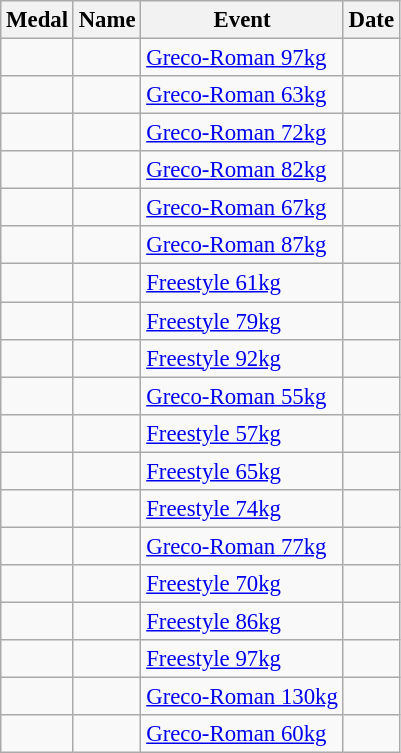<table class="wikitable sortable" style="font-size:95%">
<tr>
<th>Medal</th>
<th>Name</th>
<th>Event</th>
<th>Date</th>
</tr>
<tr>
<td></td>
<td></td>
<td><a href='#'>Greco-Roman 97kg</a></td>
<td></td>
</tr>
<tr>
<td></td>
<td></td>
<td><a href='#'>Greco-Roman 63kg</a></td>
<td></td>
</tr>
<tr>
<td></td>
<td></td>
<td><a href='#'>Greco-Roman 72kg</a></td>
<td></td>
</tr>
<tr>
<td></td>
<td></td>
<td><a href='#'>Greco-Roman 82kg</a></td>
<td></td>
</tr>
<tr>
<td></td>
<td></td>
<td><a href='#'>Greco-Roman 67kg</a></td>
<td></td>
</tr>
<tr>
<td></td>
<td></td>
<td><a href='#'>Greco-Roman 87kg</a></td>
<td></td>
</tr>
<tr>
<td></td>
<td></td>
<td><a href='#'>Freestyle 61kg</a></td>
<td></td>
</tr>
<tr>
<td></td>
<td></td>
<td><a href='#'>Freestyle 79kg</a></td>
<td></td>
</tr>
<tr>
<td></td>
<td></td>
<td><a href='#'>Freestyle 92kg</a></td>
<td></td>
</tr>
<tr>
<td></td>
<td></td>
<td><a href='#'>Greco-Roman 55kg</a></td>
<td></td>
</tr>
<tr>
<td></td>
<td></td>
<td><a href='#'>Freestyle 57kg</a></td>
<td></td>
</tr>
<tr>
<td></td>
<td></td>
<td><a href='#'>Freestyle 65kg</a></td>
<td></td>
</tr>
<tr>
<td></td>
<td></td>
<td><a href='#'>Freestyle 74kg</a></td>
<td></td>
</tr>
<tr>
<td></td>
<td></td>
<td><a href='#'>Greco-Roman 77kg</a></td>
<td></td>
</tr>
<tr>
<td></td>
<td></td>
<td><a href='#'>Freestyle 70kg</a></td>
<td></td>
</tr>
<tr>
<td></td>
<td></td>
<td><a href='#'>Freestyle 86kg</a></td>
<td></td>
</tr>
<tr>
<td></td>
<td></td>
<td><a href='#'>Freestyle 97kg</a></td>
<td></td>
</tr>
<tr>
<td></td>
<td></td>
<td><a href='#'>Greco-Roman 130kg</a></td>
<td></td>
</tr>
<tr>
<td></td>
<td></td>
<td><a href='#'>Greco-Roman 60kg</a></td>
<td></td>
</tr>
</table>
